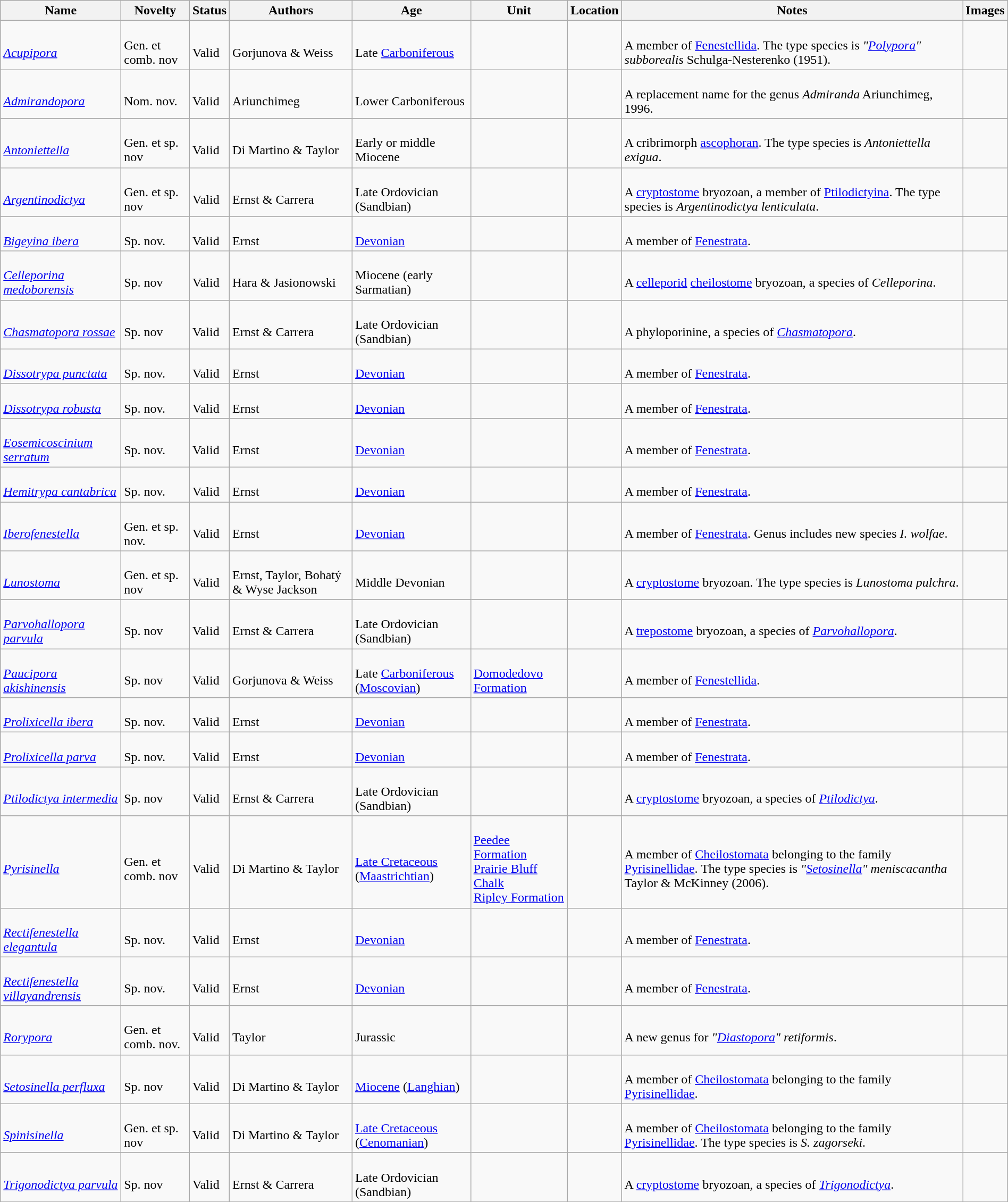<table class="wikitable sortable" align="center" width="100%">
<tr>
<th>Name</th>
<th>Novelty</th>
<th>Status</th>
<th>Authors</th>
<th>Age</th>
<th>Unit</th>
<th>Location</th>
<th>Notes</th>
<th>Images</th>
</tr>
<tr>
<td><br><em><a href='#'>Acupipora</a></em></td>
<td><br>Gen. et comb. nov</td>
<td><br>Valid</td>
<td><br>Gorjunova & Weiss</td>
<td><br>Late <a href='#'>Carboniferous</a></td>
<td></td>
<td><br></td>
<td><br>A member of <a href='#'>Fenestellida</a>. The type species is <em>"<a href='#'>Polypora</a>" subborealis</em> Schulga-Nesterenko (1951).</td>
<td></td>
</tr>
<tr>
<td><br><em><a href='#'>Admirandopora</a></em></td>
<td><br>Nom. nov.</td>
<td><br>Valid</td>
<td><br>Ariunchimeg</td>
<td><br>Lower Carboniferous</td>
<td></td>
<td><br></td>
<td><br>A replacement name for the genus <em>Admiranda</em> Ariunchimeg, 1996.</td>
<td></td>
</tr>
<tr>
<td><br><em><a href='#'>Antoniettella</a></em></td>
<td><br>Gen. et sp. nov</td>
<td><br>Valid</td>
<td><br>Di Martino & Taylor</td>
<td><br>Early or middle Miocene</td>
<td></td>
<td><br></td>
<td><br>A cribrimorph <a href='#'>ascophoran</a>. The type species is <em>Antoniettella exigua</em>.</td>
<td></td>
</tr>
<tr>
<td><br><em><a href='#'>Argentinodictya</a></em></td>
<td><br>Gen. et sp. nov</td>
<td><br>Valid</td>
<td><br>Ernst & Carrera</td>
<td><br>Late Ordovician (Sandbian)</td>
<td></td>
<td><br></td>
<td><br>A <a href='#'>cryptostome</a> bryozoan, a member of <a href='#'>Ptilodictyina</a>. The type species is <em>Argentinodictya lenticulata</em>.</td>
<td></td>
</tr>
<tr>
<td><br><em><a href='#'>Bigeyina ibera</a></em></td>
<td><br>Sp. nov.</td>
<td><br>Valid</td>
<td><br>Ernst</td>
<td><br><a href='#'>Devonian</a></td>
<td></td>
<td><br></td>
<td><br>A member of <a href='#'>Fenestrata</a>.</td>
<td></td>
</tr>
<tr>
<td><br><em><a href='#'>Celleporina medoborensis</a></em></td>
<td><br>Sp. nov</td>
<td><br>Valid</td>
<td><br>Hara & Jasionowski</td>
<td><br>Miocene (early Sarmatian)</td>
<td></td>
<td><br></td>
<td><br>A <a href='#'>celleporid</a> <a href='#'>cheilostome</a> bryozoan, a species of <em>Celleporina</em>.</td>
<td></td>
</tr>
<tr>
<td><br><em><a href='#'>Chasmatopora rossae</a></em></td>
<td><br>Sp. nov</td>
<td><br>Valid</td>
<td><br>Ernst & Carrera</td>
<td><br>Late Ordovician (Sandbian)</td>
<td></td>
<td><br></td>
<td><br>A phyloporinine, a species of <em><a href='#'>Chasmatopora</a></em>.</td>
<td></td>
</tr>
<tr>
<td><br><em><a href='#'>Dissotrypa punctata</a></em></td>
<td><br>Sp. nov.</td>
<td><br>Valid</td>
<td><br>Ernst</td>
<td><br><a href='#'>Devonian</a></td>
<td></td>
<td><br></td>
<td><br>A member of <a href='#'>Fenestrata</a>.</td>
<td></td>
</tr>
<tr>
<td><br><em><a href='#'>Dissotrypa robusta</a></em></td>
<td><br>Sp. nov.</td>
<td><br>Valid</td>
<td><br>Ernst</td>
<td><br><a href='#'>Devonian</a></td>
<td></td>
<td><br></td>
<td><br>A member of <a href='#'>Fenestrata</a>.</td>
<td></td>
</tr>
<tr>
<td><br><em><a href='#'>Eosemicoscinium serratum</a></em></td>
<td><br>Sp. nov.</td>
<td><br>Valid</td>
<td><br>Ernst</td>
<td><br><a href='#'>Devonian</a></td>
<td></td>
<td><br></td>
<td><br>A member of <a href='#'>Fenestrata</a>.</td>
<td></td>
</tr>
<tr>
<td><br><em><a href='#'>Hemitrypa cantabrica</a></em></td>
<td><br>Sp. nov.</td>
<td><br>Valid</td>
<td><br>Ernst</td>
<td><br><a href='#'>Devonian</a></td>
<td></td>
<td><br></td>
<td><br>A member of <a href='#'>Fenestrata</a>.</td>
<td></td>
</tr>
<tr>
<td><br><em><a href='#'>Iberofenestella</a></em></td>
<td><br>Gen. et sp. nov.</td>
<td><br>Valid</td>
<td><br>Ernst</td>
<td><br><a href='#'>Devonian</a></td>
<td></td>
<td><br></td>
<td><br>A member of <a href='#'>Fenestrata</a>. Genus includes new species <em>I. wolfae</em>.</td>
<td></td>
</tr>
<tr>
<td><br><em><a href='#'>Lunostoma</a></em></td>
<td><br>Gen. et sp. nov</td>
<td><br>Valid</td>
<td><br>Ernst, Taylor, Bohatý & Wyse Jackson</td>
<td><br>Middle Devonian</td>
<td></td>
<td><br></td>
<td><br>A <a href='#'>cryptostome</a> bryozoan. The type species is <em>Lunostoma pulchra</em>.</td>
<td></td>
</tr>
<tr>
<td><br><em><a href='#'>Parvohallopora parvula</a></em></td>
<td><br>Sp. nov</td>
<td><br>Valid</td>
<td><br>Ernst & Carrera</td>
<td><br>Late Ordovician (Sandbian)</td>
<td></td>
<td><br></td>
<td><br>A <a href='#'>trepostome</a> bryozoan, a species of <em><a href='#'>Parvohallopora</a></em>.</td>
<td></td>
</tr>
<tr>
<td><br><em><a href='#'>Paucipora akishinensis</a></em></td>
<td><br>Sp. nov</td>
<td><br>Valid</td>
<td><br>Gorjunova & Weiss</td>
<td><br>Late <a href='#'>Carboniferous</a> (<a href='#'>Moscovian</a>)</td>
<td><br><a href='#'>Domodedovo Formation</a></td>
<td><br></td>
<td><br>A member of <a href='#'>Fenestellida</a>.</td>
<td></td>
</tr>
<tr>
<td><br><em><a href='#'>Prolixicella ibera</a></em></td>
<td><br>Sp. nov.</td>
<td><br>Valid</td>
<td><br>Ernst</td>
<td><br><a href='#'>Devonian</a></td>
<td></td>
<td><br></td>
<td><br>A member of <a href='#'>Fenestrata</a>.</td>
<td></td>
</tr>
<tr>
<td><br><em><a href='#'>Prolixicella parva</a></em></td>
<td><br>Sp. nov.</td>
<td><br>Valid</td>
<td><br>Ernst</td>
<td><br><a href='#'>Devonian</a></td>
<td></td>
<td><br></td>
<td><br>A member of <a href='#'>Fenestrata</a>.</td>
<td></td>
</tr>
<tr>
<td><br><em><a href='#'>Ptilodictya intermedia</a></em></td>
<td><br>Sp. nov</td>
<td><br>Valid</td>
<td><br>Ernst & Carrera</td>
<td><br>Late Ordovician (Sandbian)</td>
<td></td>
<td><br></td>
<td><br>A <a href='#'>cryptostome</a> bryozoan, a species of <em><a href='#'>Ptilodictya</a></em>.</td>
<td></td>
</tr>
<tr>
<td><br><em><a href='#'>Pyrisinella</a></em></td>
<td><br>Gen. et comb. nov</td>
<td><br>Valid</td>
<td><br>Di Martino & Taylor</td>
<td><br><a href='#'>Late Cretaceous</a> (<a href='#'>Maastrichtian</a>)</td>
<td><br><a href='#'>Peedee Formation</a><br>
<a href='#'>Prairie Bluff Chalk</a><br>
<a href='#'>Ripley Formation</a></td>
<td><br></td>
<td><br>A member of <a href='#'>Cheilostomata</a> belonging to the family <a href='#'>Pyrisinellidae</a>. The type species is <em>"<a href='#'>Setosinella</a>" meniscacantha</em> Taylor & McKinney (2006).</td>
<td></td>
</tr>
<tr>
<td><br><em><a href='#'>Rectifenestella elegantula</a></em></td>
<td><br>Sp. nov.</td>
<td><br>Valid</td>
<td><br>Ernst</td>
<td><br><a href='#'>Devonian</a></td>
<td></td>
<td><br></td>
<td><br>A member of <a href='#'>Fenestrata</a>.</td>
<td></td>
</tr>
<tr>
<td><br><em><a href='#'>Rectifenestella villayandrensis</a></em></td>
<td><br>Sp. nov.</td>
<td><br>Valid</td>
<td><br>Ernst</td>
<td><br><a href='#'>Devonian</a></td>
<td></td>
<td><br></td>
<td><br>A member of <a href='#'>Fenestrata</a>.</td>
<td></td>
</tr>
<tr>
<td><br><em><a href='#'>Rorypora</a></em></td>
<td><br>Gen. et comb. nov.</td>
<td><br>Valid</td>
<td><br>Taylor</td>
<td><br>Jurassic</td>
<td></td>
<td><br></td>
<td><br>A new genus for <em>"<a href='#'>Diastopora</a>" retiformis</em>.</td>
<td></td>
</tr>
<tr>
<td><br><em><a href='#'>Setosinella perfluxa</a></em></td>
<td><br>Sp. nov</td>
<td><br>Valid</td>
<td><br>Di Martino & Taylor</td>
<td><br><a href='#'>Miocene</a> (<a href='#'>Langhian</a>)</td>
<td></td>
<td><br></td>
<td><br>A member of <a href='#'>Cheilostomata</a> belonging to the family <a href='#'>Pyrisinellidae</a>.</td>
<td></td>
</tr>
<tr>
<td><br><em><a href='#'>Spinisinella</a></em></td>
<td><br>Gen. et sp. nov</td>
<td><br>Valid</td>
<td><br>Di Martino & Taylor</td>
<td><br><a href='#'>Late Cretaceous</a> (<a href='#'>Cenomanian</a>)</td>
<td></td>
<td><br><br>
</td>
<td><br>A member of <a href='#'>Cheilostomata</a> belonging to the family <a href='#'>Pyrisinellidae</a>. The type species is <em>S. zagorseki</em>.</td>
<td></td>
</tr>
<tr>
<td><br><em><a href='#'>Trigonodictya parvula</a></em></td>
<td><br>Sp. nov</td>
<td><br>Valid</td>
<td><br>Ernst & Carrera</td>
<td><br>Late Ordovician (Sandbian)</td>
<td></td>
<td><br></td>
<td><br>A <a href='#'>cryptostome</a> bryozoan, a species of <em><a href='#'>Trigonodictya</a></em>.</td>
<td></td>
</tr>
<tr>
</tr>
</table>
